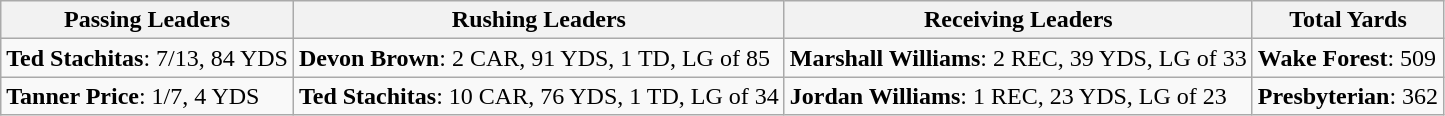<table class="wikitable">
<tr>
<th>Passing Leaders</th>
<th>Rushing Leaders</th>
<th>Receiving Leaders</th>
<th>Total Yards</th>
</tr>
<tr>
<td><strong>Ted Stachitas</strong>: 7/13, 84 YDS</td>
<td><strong>Devon Brown</strong>: 2 CAR, 91 YDS, 1 TD, LG of 85</td>
<td><strong>Marshall Williams</strong>: 2 REC, 39 YDS, LG of 33</td>
<td><strong>Wake Forest</strong>: 509</td>
</tr>
<tr>
<td><strong>Tanner Price</strong>: 1/7, 4 YDS</td>
<td><strong>Ted Stachitas</strong>: 10 CAR, 76 YDS, 1 TD, LG of 34</td>
<td><strong>Jordan Williams</strong>: 1 REC, 23 YDS, LG of 23</td>
<td><strong>Presbyterian</strong>: 362</td>
</tr>
</table>
